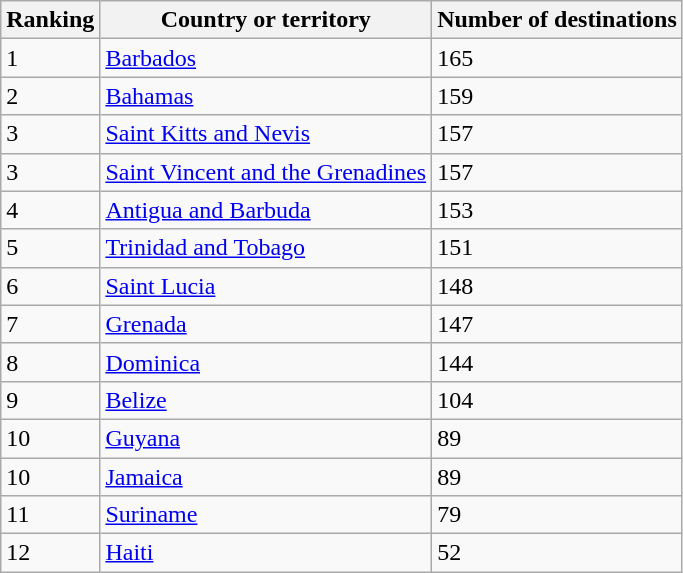<table class="wikitable sortable">
<tr>
<th>Ranking</th>
<th>Country or territory</th>
<th>Number of destinations</th>
</tr>
<tr>
<td>1</td>
<td> <a href='#'>Barbados</a></td>
<td>165</td>
</tr>
<tr>
<td>2</td>
<td> <a href='#'>Bahamas</a></td>
<td>159</td>
</tr>
<tr>
<td>3</td>
<td> <a href='#'>Saint Kitts and Nevis</a></td>
<td>157</td>
</tr>
<tr>
<td>3</td>
<td> <a href='#'>Saint Vincent and the Grenadines</a></td>
<td>157</td>
</tr>
<tr>
<td>4</td>
<td> <a href='#'>Antigua and Barbuda</a></td>
<td>153</td>
</tr>
<tr>
<td>5</td>
<td> <a href='#'>Trinidad and Tobago</a></td>
<td>151</td>
</tr>
<tr>
<td>6</td>
<td> <a href='#'>Saint Lucia</a></td>
<td>148</td>
</tr>
<tr>
<td>7</td>
<td> <a href='#'>Grenada</a></td>
<td>147</td>
</tr>
<tr>
<td>8</td>
<td> <a href='#'>Dominica</a></td>
<td>144</td>
</tr>
<tr>
<td>9</td>
<td> <a href='#'>Belize</a></td>
<td>104</td>
</tr>
<tr>
<td>10</td>
<td> <a href='#'>Guyana</a></td>
<td>89</td>
</tr>
<tr>
<td>10</td>
<td> <a href='#'>Jamaica</a></td>
<td>89</td>
</tr>
<tr>
<td>11</td>
<td> <a href='#'>Suriname</a></td>
<td>79</td>
</tr>
<tr>
<td>12</td>
<td> <a href='#'>Haiti</a></td>
<td>52</td>
</tr>
</table>
